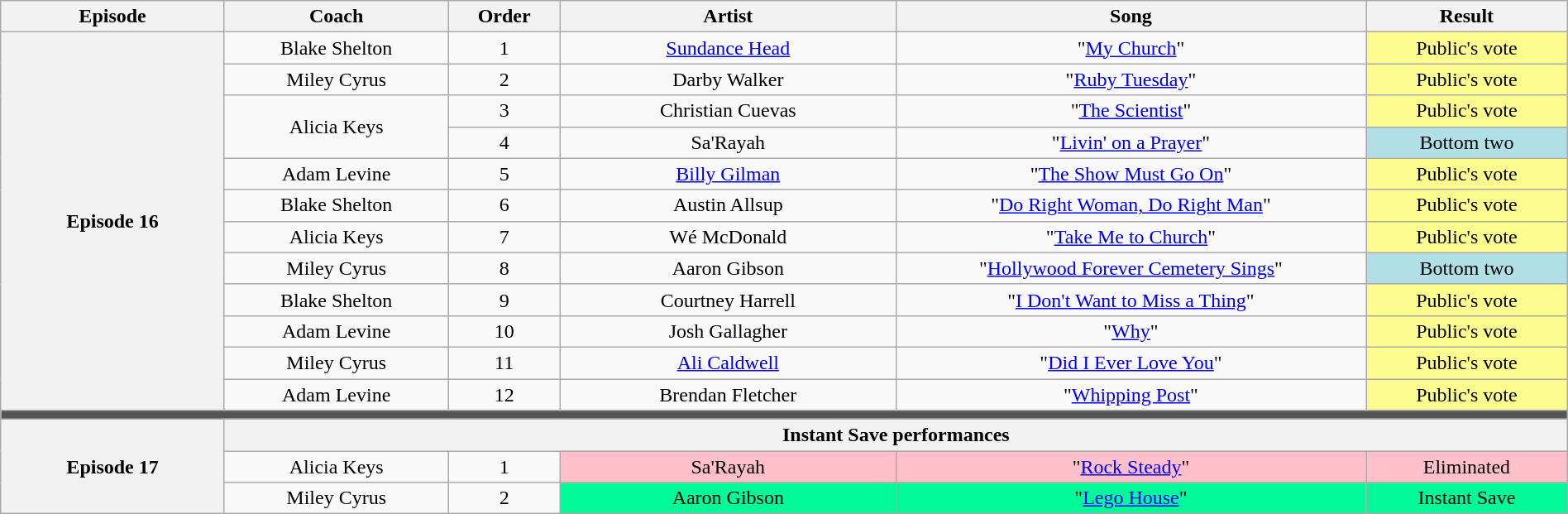<table class="wikitable" style="text-align:center; width:100%;">
<tr>
<th style="width:10%;">Episode</th>
<th style="width:10%;">Coach</th>
<th style="width:05%;">Order</th>
<th style="width:15%;">Artist</th>
<th style="width:21%;">Song</th>
<th style="width:9%;">Result</th>
</tr>
<tr>
<th rowspan="12" scope="row">Episode 16<br><small></small></th>
<td>Blake Shelton</td>
<td>1</td>
<td><a href='#'>Sundance Head</a></td>
<td>"<a href='#'>My Church</a>"</td>
<td style="background:#fdfc8f;">Public's vote</td>
</tr>
<tr>
<td>Miley Cyrus</td>
<td>2</td>
<td>Darby Walker</td>
<td>"<a href='#'>Ruby Tuesday</a>"</td>
<td style="background:#fdfc8f;">Public's vote</td>
</tr>
<tr>
<td rowspan="2">Alicia Keys</td>
<td>3</td>
<td>Christian Cuevas</td>
<td>"<a href='#'>The Scientist</a>"</td>
<td style="background:#fdfc8f;">Public's vote</td>
</tr>
<tr>
<td>4</td>
<td>Sa'Rayah</td>
<td>"<a href='#'>Livin' on a Prayer</a>"</td>
<td style="background:#B0E0E6;">Bottom two</td>
</tr>
<tr>
<td>Adam Levine</td>
<td>5</td>
<td><a href='#'>Billy Gilman</a></td>
<td>"<a href='#'>The Show Must Go On</a>"</td>
<td style="background:#fdfc8f;">Public's vote</td>
</tr>
<tr>
<td>Blake Shelton</td>
<td>6</td>
<td>Austin Allsup</td>
<td>"<a href='#'>Do Right Woman, Do Right Man</a>"</td>
<td style="background:#fdfc8f;">Public's vote</td>
</tr>
<tr>
<td>Alicia Keys</td>
<td>7</td>
<td>Wé McDonald</td>
<td>"<a href='#'>Take Me to Church</a>"</td>
<td style="background:#fdfc8f;">Public's vote</td>
</tr>
<tr>
<td>Miley Cyrus</td>
<td>8</td>
<td>Aaron Gibson</td>
<td>"<a href='#'>Hollywood Forever Cemetery Sings</a>"</td>
<td style="background:#B0E0E6;">Bottom two</td>
</tr>
<tr>
<td>Blake Shelton</td>
<td>9</td>
<td>Courtney Harrell</td>
<td>"<a href='#'>I Don't Want to Miss a Thing</a>"</td>
<td style="background:#fdfc8f;">Public's vote</td>
</tr>
<tr>
<td>Adam Levine</td>
<td>10</td>
<td>Josh Gallagher</td>
<td>"<a href='#'>Why</a>"</td>
<td style="background:#fdfc8f;">Public's vote</td>
</tr>
<tr>
<td>Miley Cyrus</td>
<td>11</td>
<td><a href='#'>Ali Caldwell</a></td>
<td>"<a href='#'>Did I Ever Love You</a>"</td>
<td style="background:#fdfc8f;">Public's vote</td>
</tr>
<tr>
<td>Adam Levine</td>
<td>12</td>
<td>Brendan Fletcher</td>
<td>"<a href='#'>Whipping Post</a>"</td>
<td style="background:#fdfc8f;">Public's vote</td>
</tr>
<tr>
<td colspan="6" style="background:#555;"></td>
</tr>
<tr>
<th rowspan="4" scope="row">Episode 17<br><small></small></th>
</tr>
<tr>
<th colspan="5">Instant Save performances</th>
</tr>
<tr>
<td>Alicia Keys</td>
<td>1</td>
<td style="background:Pink;">Sa'Rayah</td>
<td style="background:Pink;">"<a href='#'>Rock Steady</a>"</td>
<td style="background:Pink;">Eliminated</td>
</tr>
<tr>
<td>Miley Cyrus</td>
<td>2</td>
<td style="background:#00FA9A;">Aaron Gibson</td>
<td style="background:#00FA9A;">"<a href='#'>Lego House</a>"</td>
<td style="background:#00FA9A;">Instant Save</td>
</tr>
</table>
